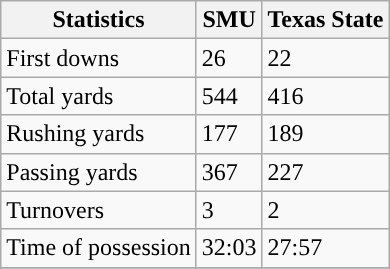<table class="wikitable">
<tr>
<th>Statistics</th>
<th>SMU</th>
<th>Texas State</th>
</tr>
<tr>
<td>First downs</td>
<td>26</td>
<td>22</td>
</tr>
<tr>
<td>Total yards</td>
<td>544</td>
<td>416</td>
</tr>
<tr>
<td>Rushing yards</td>
<td>177</td>
<td>189</td>
</tr>
<tr>
<td>Passing yards</td>
<td>367</td>
<td>227</td>
</tr>
<tr>
<td>Turnovers</td>
<td>3</td>
<td>2</td>
</tr>
<tr>
<td>Time of possession</td>
<td>32:03</td>
<td>27:57</td>
</tr>
<tr>
</tr>
</table>
